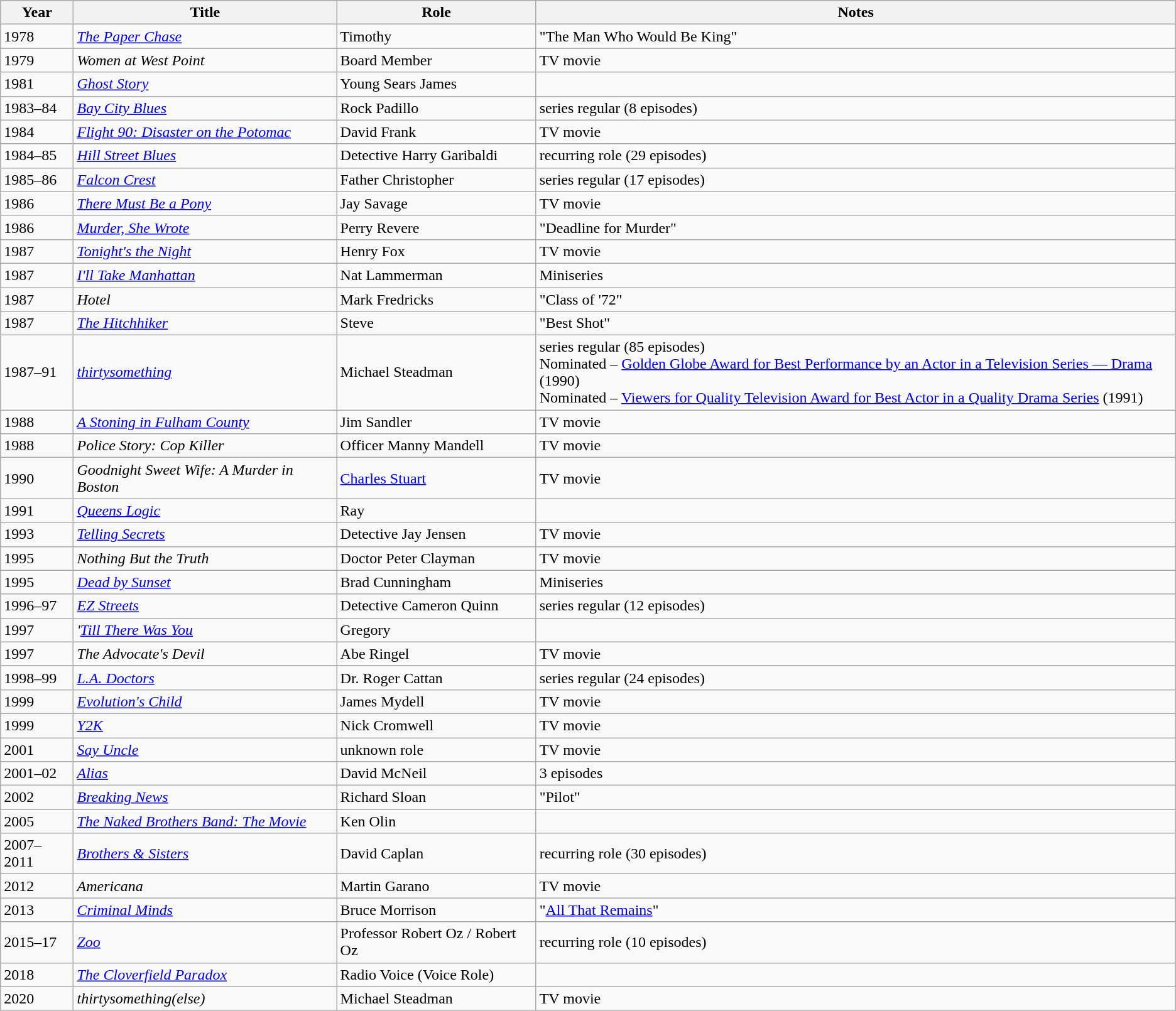<table class="wikitable">
<tr>
<th>Year</th>
<th>Title</th>
<th>Role</th>
<th>Notes</th>
</tr>
<tr>
<td>1978</td>
<td><em><a href='#'>The Paper Chase</a></em></td>
<td>Timothy</td>
<td>"The Man Who Would Be King"</td>
</tr>
<tr>
<td>1979</td>
<td><em>Women at West Point</em></td>
<td>Board Member</td>
<td>TV movie</td>
</tr>
<tr>
<td>1981</td>
<td><em><a href='#'>Ghost Story</a></em></td>
<td>Young Sears James</td>
<td></td>
</tr>
<tr>
<td>1983–84</td>
<td><em><a href='#'>Bay City Blues</a></em></td>
<td>Rock Padillo</td>
<td>series regular (8 episodes)</td>
</tr>
<tr>
<td>1984</td>
<td><em><a href='#'>Flight 90: Disaster on the Potomac</a></em></td>
<td>David Frank</td>
<td>TV movie</td>
</tr>
<tr>
<td>1984–85</td>
<td><em><a href='#'>Hill Street Blues</a></em></td>
<td>Detective Harry Garibaldi</td>
<td>recurring role (29 episodes)</td>
</tr>
<tr>
<td>1985–86</td>
<td><em><a href='#'>Falcon Crest</a></em></td>
<td>Father Christopher</td>
<td>series regular (17 episodes)</td>
</tr>
<tr>
<td>1986</td>
<td><em><a href='#'>There Must Be a Pony</a></em></td>
<td>Jay Savage</td>
<td>TV movie</td>
</tr>
<tr>
<td>1986</td>
<td><em><a href='#'>Murder, She Wrote</a></em></td>
<td>Perry Revere</td>
<td>"Deadline for Murder"</td>
</tr>
<tr>
<td>1987</td>
<td><em><a href='#'>Tonight's the Night</a></em></td>
<td>Henry Fox</td>
<td>TV movie</td>
</tr>
<tr>
<td>1987</td>
<td><em><a href='#'>I'll Take Manhattan</a></em></td>
<td>Nat Lammerman</td>
<td>Miniseries</td>
</tr>
<tr>
<td>1987</td>
<td><em>Hotel</em></td>
<td>Mark Fredricks</td>
<td>"Class of '72"</td>
</tr>
<tr>
<td>1987</td>
<td><em><a href='#'>The Hitchhiker</a></em></td>
<td>Steve</td>
<td>"Best Shot"</td>
</tr>
<tr>
<td>1987–91</td>
<td><em><a href='#'>thirtysomething</a></em></td>
<td>Michael Steadman</td>
<td>series regular (85 episodes)<br>Nominated – <a href='#'>Golden Globe Award for Best Performance by an Actor in a Television Series — Drama</a> (1990)<br>Nominated – <a href='#'>Viewers for Quality Television Award for Best Actor in a Quality Drama Series</a> (1991)</td>
</tr>
<tr>
<td>1988</td>
<td><em><a href='#'>A Stoning in Fulham County</a></em></td>
<td>Jim Sandler</td>
<td>TV movie</td>
</tr>
<tr>
<td>1988</td>
<td><em>Police Story: Cop Killer</em></td>
<td>Officer Manny Mandell</td>
<td>TV movie</td>
</tr>
<tr>
<td>1990</td>
<td><em>Goodnight Sweet Wife: A Murder in Boston</em></td>
<td><a href='#'>Charles Stuart</a></td>
<td>TV movie</td>
</tr>
<tr>
<td>1991</td>
<td><em><a href='#'>Queens Logic</a></em></td>
<td>Ray</td>
<td></td>
</tr>
<tr>
<td>1993</td>
<td><em><a href='#'>Telling Secrets</a></em></td>
<td>Detective Jay Jensen</td>
<td>TV movie</td>
</tr>
<tr>
<td>1995</td>
<td><em>Nothing But the Truth</em></td>
<td>Doctor Peter Clayman</td>
<td>TV movie</td>
</tr>
<tr>
<td>1995</td>
<td><em><a href='#'>Dead by Sunset</a></em></td>
<td>Brad Cunningham</td>
<td>Miniseries</td>
</tr>
<tr>
<td>1996–97</td>
<td><em><a href='#'>EZ Streets</a></em></td>
<td>Detective Cameron Quinn</td>
<td>series regular (12 episodes)</td>
</tr>
<tr>
<td>1997</td>
<td><em>'<a href='#'>Till There Was You</a></em></td>
<td>Gregory</td>
<td></td>
</tr>
<tr>
<td>1997</td>
<td><em>The Advocate's Devil</em></td>
<td>Abe Ringel</td>
<td>TV movie</td>
</tr>
<tr>
<td>1998–99</td>
<td><em><a href='#'>L.A. Doctors</a></em></td>
<td>Dr. Roger Cattan</td>
<td>series regular (24 episodes)</td>
</tr>
<tr>
<td>1999</td>
<td><em><a href='#'>Evolution's Child</a></em></td>
<td>James Mydell</td>
<td>TV movie</td>
</tr>
<tr>
<td>1999</td>
<td><em><a href='#'>Y2K</a></em></td>
<td>Nick Cromwell</td>
<td>TV movie</td>
</tr>
<tr>
<td>2001</td>
<td><em><a href='#'>Say Uncle</a></em></td>
<td>unknown role</td>
<td>TV movie</td>
</tr>
<tr>
<td>2001–02</td>
<td><em><a href='#'>Alias</a></em></td>
<td>David McNeil</td>
<td>3 episodes</td>
</tr>
<tr>
<td>2002</td>
<td><em><a href='#'>Breaking News</a></em></td>
<td>Richard Sloan</td>
<td>"Pilot"</td>
</tr>
<tr>
<td>2005</td>
<td><em><a href='#'>The Naked Brothers Band: The Movie</a></em></td>
<td>Ken Olin</td>
<td></td>
</tr>
<tr>
<td>2007–2011</td>
<td><em><a href='#'>Brothers & Sisters</a></em></td>
<td>David Caplan</td>
<td>recurring role (30 episodes)</td>
</tr>
<tr>
<td>2012</td>
<td><em>Americana</em></td>
<td>Martin Garano</td>
<td>TV movie</td>
</tr>
<tr>
<td>2013</td>
<td><em><a href='#'>Criminal Minds</a></em></td>
<td>Bruce Morrison</td>
<td>"<a href='#'>All That Remains</a>"</td>
</tr>
<tr>
<td>2015–17</td>
<td><em><a href='#'>Zoo</a></em></td>
<td>Professor Robert Oz / Robert Oz</td>
<td>recurring role (10 episodes)</td>
</tr>
<tr>
<td>2018</td>
<td><em><a href='#'>The Cloverfield Paradox</a></em></td>
<td>Radio Voice (Voice Role)</td>
<td></td>
</tr>
<tr>
<td>2020</td>
<td><em>thirtysomething(else)</em></td>
<td>Michael Steadman</td>
<td>TV movie</td>
</tr>
</table>
